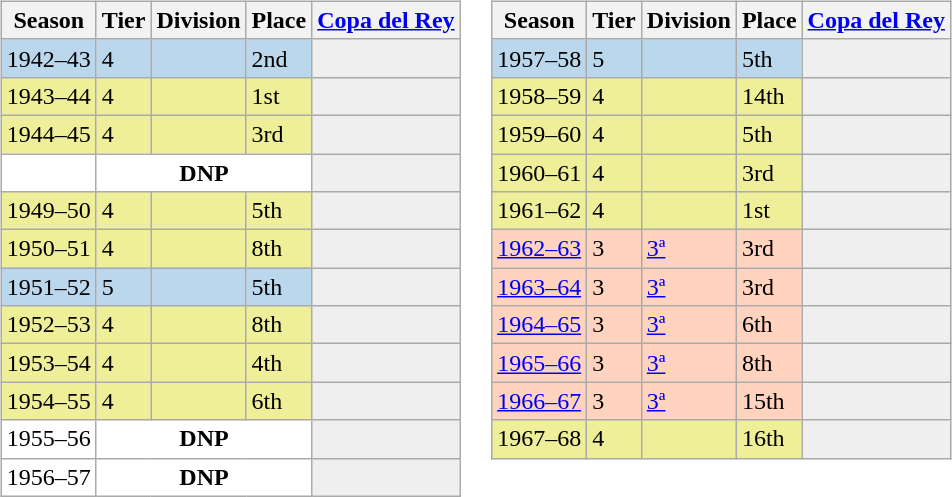<table>
<tr>
<td valign="top" width=0%><br><table class="wikitable">
<tr style="background:#f0f6fa;">
<th>Season</th>
<th>Tier</th>
<th>Division</th>
<th>Place</th>
<th><a href='#'>Copa del Rey</a></th>
</tr>
<tr>
<td style="background:#BBD7EC;">1942–43</td>
<td style="background:#BBD7EC;">4</td>
<td style="background:#BBD7EC;"></td>
<td style="background:#BBD7EC;">2nd</td>
<th style="background:#efefef;"></th>
</tr>
<tr>
<td style="background:#EFEF99;">1943–44</td>
<td style="background:#EFEF99;">4</td>
<td style="background:#EFEF99;"></td>
<td style="background:#EFEF99;">1st</td>
<th style="background:#efefef;"></th>
</tr>
<tr>
<td style="background:#EFEF99;">1944–45</td>
<td style="background:#EFEF99;">4</td>
<td style="background:#EFEF99;"></td>
<td style="background:#EFEF99;">3rd</td>
<th style="background:#efefef;"></th>
</tr>
<tr>
<td style="background:#FFFFFF;"></td>
<th style="background:#FFFFFF;" colspan="3">DNP</th>
<th style="background:#efefef;"></th>
</tr>
<tr>
<td style="background:#EFEF99;">1949–50</td>
<td style="background:#EFEF99;">4</td>
<td style="background:#EFEF99;"></td>
<td style="background:#EFEF99;">5th</td>
<th style="background:#efefef;"></th>
</tr>
<tr>
<td style="background:#EFEF99;">1950–51</td>
<td style="background:#EFEF99;">4</td>
<td style="background:#EFEF99;"></td>
<td style="background:#EFEF99;">8th</td>
<th style="background:#efefef;"></th>
</tr>
<tr>
<td style="background:#BBD7EC;">1951–52</td>
<td style="background:#BBD7EC;">5</td>
<td style="background:#BBD7EC;"></td>
<td style="background:#BBD7EC;">5th</td>
<th style="background:#efefef;"></th>
</tr>
<tr>
<td style="background:#EFEF99;">1952–53</td>
<td style="background:#EFEF99;">4</td>
<td style="background:#EFEF99;"></td>
<td style="background:#EFEF99;">8th</td>
<th style="background:#efefef;"></th>
</tr>
<tr>
<td style="background:#EFEF99;">1953–54</td>
<td style="background:#EFEF99;">4</td>
<td style="background:#EFEF99;"></td>
<td style="background:#EFEF99;">4th</td>
<th style="background:#efefef;"></th>
</tr>
<tr>
<td style="background:#EFEF99;">1954–55</td>
<td style="background:#EFEF99;">4</td>
<td style="background:#EFEF99;"></td>
<td style="background:#EFEF99;">6th</td>
<th style="background:#efefef;"></th>
</tr>
<tr>
<td style="background:#FFFFFF;">1955–56</td>
<th style="background:#FFFFFF;" colspan="3">DNP</th>
<th style="background:#efefef;"></th>
</tr>
<tr>
<td style="background:#FFFFFF;">1956–57</td>
<th style="background:#FFFFFF;" colspan="3">DNP</th>
<th style="background:#efefef;"></th>
</tr>
</table>
</td>
<td valign="top" width=0%><br><table class="wikitable">
<tr style="background:#f0f6fa;">
<th>Season</th>
<th>Tier</th>
<th>Division</th>
<th>Place</th>
<th><a href='#'>Copa del Rey</a></th>
</tr>
<tr>
<td style="background:#BBD7EC;">1957–58</td>
<td style="background:#BBD7EC;">5</td>
<td style="background:#BBD7EC;"></td>
<td style="background:#BBD7EC;">5th</td>
<th style="background:#efefef;"></th>
</tr>
<tr>
<td style="background:#EFEF99;">1958–59</td>
<td style="background:#EFEF99;">4</td>
<td style="background:#EFEF99;"></td>
<td style="background:#EFEF99;">14th</td>
<th style="background:#efefef;"></th>
</tr>
<tr>
<td style="background:#EFEF99;">1959–60</td>
<td style="background:#EFEF99;">4</td>
<td style="background:#EFEF99;"></td>
<td style="background:#EFEF99;">5th</td>
<th style="background:#efefef;"></th>
</tr>
<tr>
<td style="background:#EFEF99;">1960–61</td>
<td style="background:#EFEF99;">4</td>
<td style="background:#EFEF99;"></td>
<td style="background:#EFEF99;">3rd</td>
<th style="background:#efefef;"></th>
</tr>
<tr>
<td style="background:#EFEF99;">1961–62</td>
<td style="background:#EFEF99;">4</td>
<td style="background:#EFEF99;"></td>
<td style="background:#EFEF99;">1st</td>
<th style="background:#efefef;"></th>
</tr>
<tr>
<td style="background:#FFD3BD;"><a href='#'>1962–63</a></td>
<td style="background:#FFD3BD;">3</td>
<td style="background:#FFD3BD;"><a href='#'>3ª</a></td>
<td style="background:#FFD3BD;">3rd</td>
<th style="background:#efefef;"></th>
</tr>
<tr>
<td style="background:#FFD3BD;"><a href='#'>1963–64</a></td>
<td style="background:#FFD3BD;">3</td>
<td style="background:#FFD3BD;"><a href='#'>3ª</a></td>
<td style="background:#FFD3BD;">3rd</td>
<th style="background:#efefef;"></th>
</tr>
<tr>
<td style="background:#FFD3BD;"><a href='#'>1964–65</a></td>
<td style="background:#FFD3BD;">3</td>
<td style="background:#FFD3BD;"><a href='#'>3ª</a></td>
<td style="background:#FFD3BD;">6th</td>
<th style="background:#efefef;"></th>
</tr>
<tr>
<td style="background:#FFD3BD;"><a href='#'>1965–66</a></td>
<td style="background:#FFD3BD;">3</td>
<td style="background:#FFD3BD;"><a href='#'>3ª</a></td>
<td style="background:#FFD3BD;">8th</td>
<th style="background:#efefef;"></th>
</tr>
<tr>
<td style="background:#FFD3BD;"><a href='#'>1966–67</a></td>
<td style="background:#FFD3BD;">3</td>
<td style="background:#FFD3BD;"><a href='#'>3ª</a></td>
<td style="background:#FFD3BD;">15th</td>
<th style="background:#efefef;"></th>
</tr>
<tr>
<td style="background:#EFEF99;">1967–68</td>
<td style="background:#EFEF99;">4</td>
<td style="background:#EFEF99;"></td>
<td style="background:#EFEF99;">16th</td>
<th style="background:#efefef;"></th>
</tr>
</table>
</td>
</tr>
</table>
